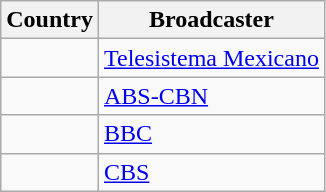<table class="wikitable">
<tr>
<th align=center>Country</th>
<th align=center>Broadcaster</th>
</tr>
<tr>
<td></td>
<td><a href='#'>Telesistema Mexicano</a></td>
</tr>
<tr>
<td></td>
<td><a href='#'>ABS-CBN</a></td>
</tr>
<tr>
<td></td>
<td><a href='#'>BBC</a></td>
</tr>
<tr>
<td></td>
<td><a href='#'>CBS</a></td>
</tr>
</table>
